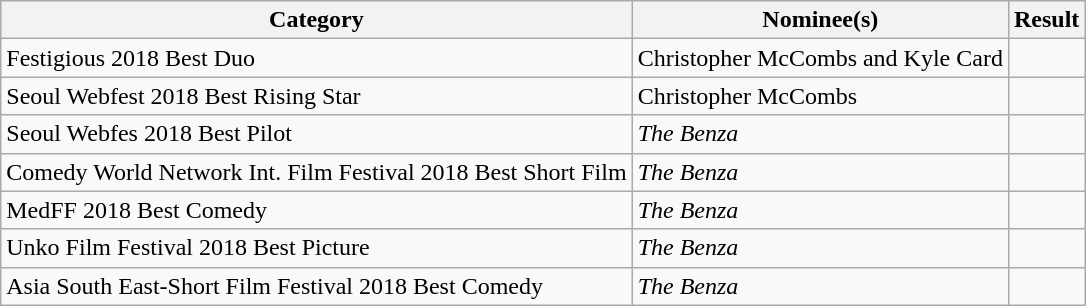<table class="wikitable">
<tr>
<th>Category</th>
<th>Nominee(s)</th>
<th>Result</th>
</tr>
<tr>
<td>Festigious 2018 Best Duo </td>
<td>Christopher McCombs and Kyle Card</td>
<td></td>
</tr>
<tr>
<td>Seoul Webfest 2018 Best Rising Star</td>
<td>Christopher McCombs</td>
<td></td>
</tr>
<tr>
<td>Seoul Webfes 2018 Best Pilot</td>
<td><em>The Benza</em></td>
<td></td>
</tr>
<tr>
<td>Comedy World Network Int. Film Festival 2018 Best Short Film</td>
<td><em>The Benza</em></td>
<td></td>
</tr>
<tr>
<td>MedFF 2018 Best Comedy</td>
<td><em>The Benza</em></td>
<td></td>
</tr>
<tr>
<td>Unko Film Festival 2018 Best Picture</td>
<td><em>The Benza</em></td>
<td></td>
</tr>
<tr>
<td>Asia South East-Short Film Festival 2018 Best Comedy</td>
<td><em>The Benza</em></td>
<td></td>
</tr>
</table>
